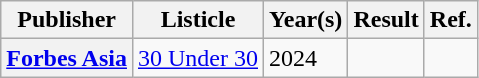<table class="wikitable sortable">
<tr>
<th>Publisher</th>
<th>Listicle</th>
<th>Year(s)</th>
<th>Result</th>
<th><abbr>Ref.</abbr></th>
</tr>
<tr>
<th><a href='#'>Forbes Asia</a></th>
<td><a href='#'>30 Under 30</a></td>
<td>2024</td>
<td></td>
<td></td>
</tr>
</table>
